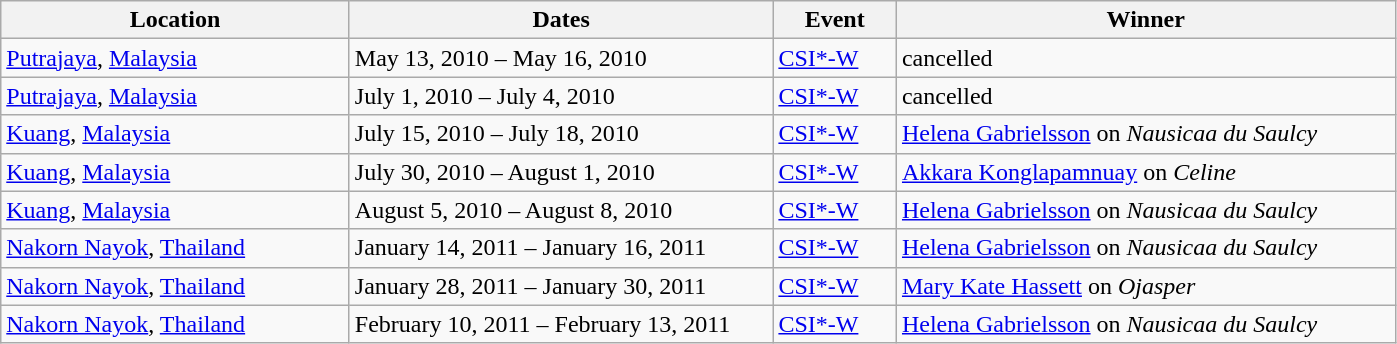<table class="wikitable">
<tr>
<th width=225>Location</th>
<th width=275>Dates</th>
<th width=75>Event</th>
<th width=325>Winner</th>
</tr>
<tr>
<td> <a href='#'>Putrajaya</a>, <a href='#'>Malaysia</a></td>
<td>May 13, 2010 – May 16, 2010</td>
<td><a href='#'>CSI*-W</a></td>
<td>cancelled</td>
</tr>
<tr>
<td> <a href='#'>Putrajaya</a>, <a href='#'>Malaysia</a></td>
<td>July 1, 2010 – July 4, 2010</td>
<td><a href='#'>CSI*-W</a></td>
<td>cancelled</td>
</tr>
<tr>
<td> <a href='#'>Kuang</a>, <a href='#'>Malaysia</a></td>
<td>July 15, 2010 – July 18, 2010</td>
<td><a href='#'>CSI*-W</a></td>
<td> <a href='#'>Helena Gabrielsson</a> on <em>Nausicaa du Saulcy</em></td>
</tr>
<tr>
<td> <a href='#'>Kuang</a>, <a href='#'>Malaysia</a></td>
<td>July 30, 2010 – August 1, 2010</td>
<td><a href='#'>CSI*-W</a></td>
<td> <a href='#'>Akkara Konglapamnuay</a> on <em>Celine</em></td>
</tr>
<tr>
<td> <a href='#'>Kuang</a>, <a href='#'>Malaysia</a></td>
<td>August 5, 2010 – August 8, 2010</td>
<td><a href='#'>CSI*-W</a></td>
<td> <a href='#'>Helena Gabrielsson</a> on <em>Nausicaa du Saulcy</em></td>
</tr>
<tr>
<td> <a href='#'>Nakorn Nayok</a>, <a href='#'>Thailand</a></td>
<td>January 14, 2011 – January 16, 2011</td>
<td><a href='#'>CSI*-W</a></td>
<td> <a href='#'>Helena Gabrielsson</a> on <em>Nausicaa du Saulcy</em></td>
</tr>
<tr>
<td> <a href='#'>Nakorn Nayok</a>, <a href='#'>Thailand</a></td>
<td>January 28, 2011 – January 30, 2011</td>
<td><a href='#'>CSI*-W</a></td>
<td> <a href='#'>Mary Kate Hassett</a> on <em>Ojasper</em></td>
</tr>
<tr>
<td> <a href='#'>Nakorn Nayok</a>, <a href='#'>Thailand</a></td>
<td>February 10, 2011 – February 13, 2011</td>
<td><a href='#'>CSI*-W</a></td>
<td> <a href='#'>Helena Gabrielsson</a> on <em>Nausicaa du Saulcy</em></td>
</tr>
</table>
